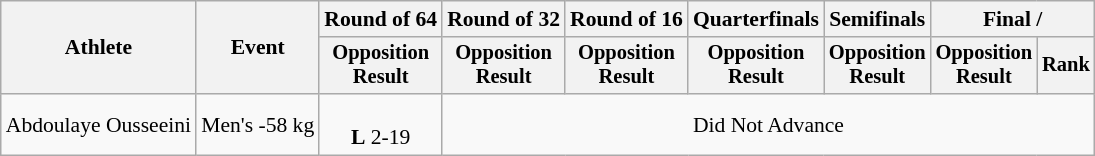<table class="wikitable" style="font-size:90%">
<tr>
<th rowspan="2">Athlete</th>
<th rowspan="2">Event</th>
<th>Round of 64</th>
<th>Round of 32</th>
<th>Round of 16</th>
<th>Quarterfinals</th>
<th>Semifinals</th>
<th colspan=2>Final / </th>
</tr>
<tr style="font-size:95%">
<th>Opposition<br>Result</th>
<th>Opposition<br>Result</th>
<th>Opposition<br>Result</th>
<th>Opposition<br>Result</th>
<th>Opposition<br>Result</th>
<th>Opposition<br>Result</th>
<th>Rank</th>
</tr>
<tr align=center>
<td align=left>Abdoulaye Ousseeini</td>
<td align=left>Men's -58 kg</td>
<td><br><strong>L</strong> 2-19</td>
<td colspan=6>Did Not Advance</td>
</tr>
</table>
